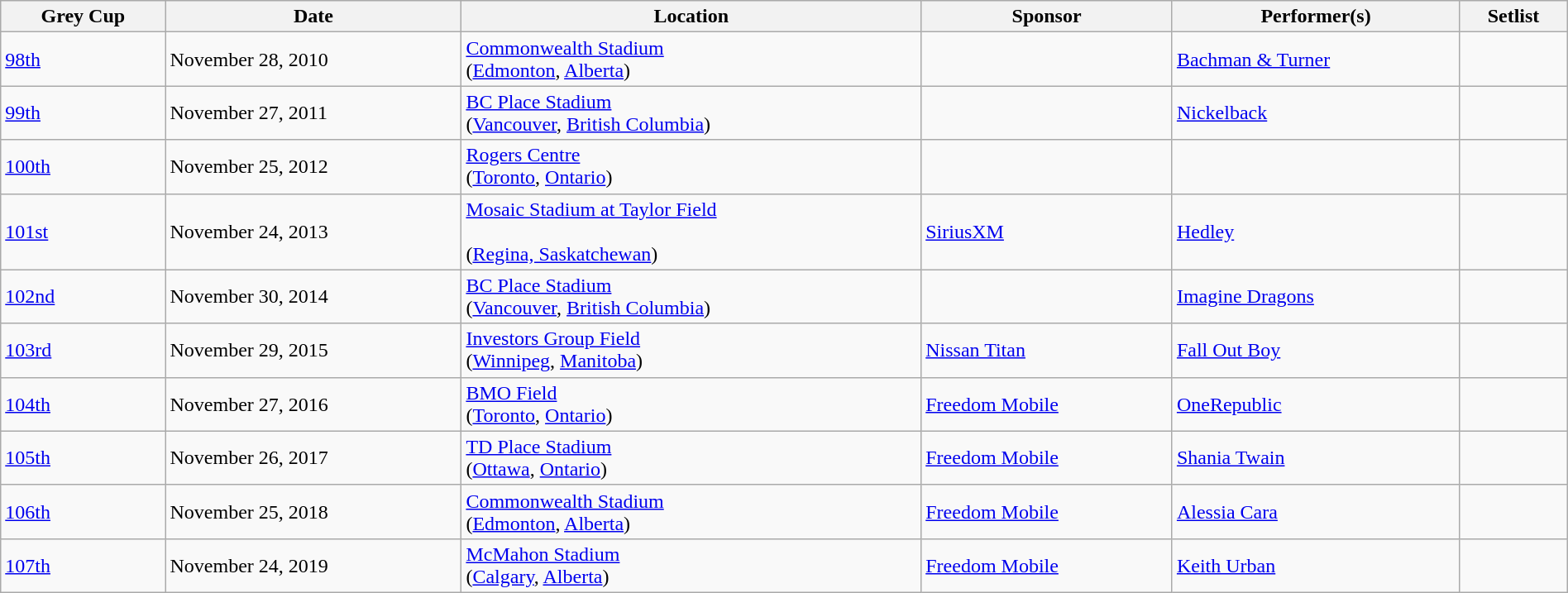<table class="wikitable" style="width: 100%; text-align:left">
<tr>
<th>Grey Cup</th>
<th>Date</th>
<th>Location</th>
<th>Sponsor</th>
<th>Performer(s)</th>
<th>Setlist</th>
</tr>
<tr>
<td><a href='#'>98th</a></td>
<td>November 28, 2010</td>
<td><a href='#'>Commonwealth Stadium</a><br>(<a href='#'>Edmonton</a>, <a href='#'>Alberta</a>)</td>
<td></td>
<td><a href='#'>Bachman & Turner</a></td>
<td></td>
</tr>
<tr>
<td><a href='#'>99th</a></td>
<td>November 27, 2011</td>
<td><a href='#'>BC Place Stadium</a><br>(<a href='#'>Vancouver</a>, <a href='#'>British Columbia</a>)</td>
<td></td>
<td><a href='#'>Nickelback</a></td>
<td></td>
</tr>
<tr>
<td><a href='#'>100th</a></td>
<td>November 25, 2012</td>
<td><a href='#'>Rogers Centre</a><br>(<a href='#'>Toronto</a>, <a href='#'>Ontario</a>)</td>
<td></td>
<td></td>
<td></td>
</tr>
<tr>
<td><a href='#'>101st</a></td>
<td>November 24, 2013</td>
<td><a href='#'>Mosaic Stadium at Taylor Field</a><br><br>(<a href='#'>Regina, Saskatchewan</a>)</td>
<td><a href='#'>SiriusXM</a></td>
<td><a href='#'>Hedley</a></td>
<td></td>
</tr>
<tr>
<td><a href='#'>102nd</a></td>
<td>November 30, 2014</td>
<td><a href='#'>BC Place Stadium</a><br>(<a href='#'>Vancouver</a>, <a href='#'>British Columbia</a>)</td>
<td></td>
<td><a href='#'>Imagine Dragons</a></td>
<td></td>
</tr>
<tr>
<td><a href='#'>103rd</a></td>
<td>November 29, 2015</td>
<td><a href='#'>Investors Group Field</a><br>(<a href='#'>Winnipeg</a>, <a href='#'>Manitoba</a>)</td>
<td><a href='#'>Nissan Titan</a></td>
<td><a href='#'>Fall Out Boy</a></td>
<td></td>
</tr>
<tr>
<td><a href='#'>104th</a></td>
<td>November 27, 2016</td>
<td><a href='#'>BMO Field</a><br>(<a href='#'>Toronto</a>, <a href='#'>Ontario</a>)</td>
<td><a href='#'>Freedom Mobile</a></td>
<td><a href='#'>OneRepublic</a></td>
<td></td>
</tr>
<tr>
<td><a href='#'>105th</a></td>
<td>November 26, 2017</td>
<td><a href='#'>TD Place Stadium</a><br>(<a href='#'>Ottawa</a>, <a href='#'>Ontario</a>)</td>
<td><a href='#'>Freedom Mobile</a></td>
<td><a href='#'>Shania Twain</a></td>
<td></td>
</tr>
<tr>
<td><a href='#'>106th</a></td>
<td>November 25, 2018</td>
<td><a href='#'>Commonwealth Stadium</a><br>(<a href='#'>Edmonton</a>, <a href='#'>Alberta</a>)</td>
<td><a href='#'>Freedom Mobile</a></td>
<td><a href='#'>Alessia Cara</a></td>
<td></td>
</tr>
<tr>
<td><a href='#'>107th</a></td>
<td>November 24, 2019</td>
<td><a href='#'>McMahon Stadium</a><br>(<a href='#'>Calgary</a>, <a href='#'>Alberta</a>)</td>
<td><a href='#'>Freedom Mobile</a></td>
<td><a href='#'>Keith Urban</a></td>
<td></td>
</tr>
</table>
